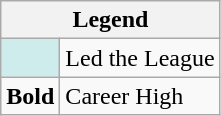<table class="wikitable">
<tr>
<th colspan="2">Legend</th>
</tr>
<tr>
<td style="background:#cfecec;" width:3em;"></td>
<td>Led the League</td>
</tr>
<tr>
<td><strong>Bold</strong></td>
<td>Career High</td>
</tr>
</table>
